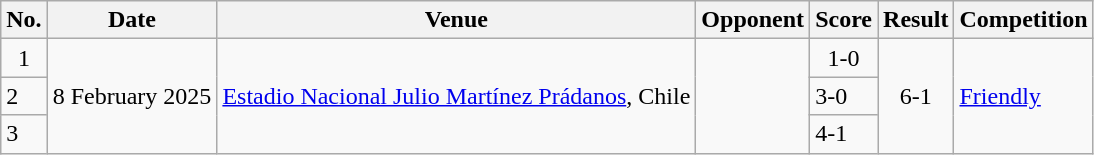<table class="wikitable">
<tr>
<th scope="col">No.</th>
<th scope="col">Date</th>
<th scope="col">Venue</th>
<th scope="col">Opponent</th>
<th scope="col">Score</th>
<th scope="col">Result</th>
<th scope="col">Competition</th>
</tr>
<tr>
<td align="center">1</td>
<td rowspan="3">8 February 2025</td>
<td rowspan="3"><a href='#'>Estadio Nacional Julio Martínez Prádanos</a>, Chile</td>
<td rowspan="3"></td>
<td align="center">1-0</td>
<td rowspan="3" align="center">6-1</td>
<td rowspan="3"><a href='#'>Friendly</a></td>
</tr>
<tr>
<td>2</td>
<td>3-0</td>
</tr>
<tr>
<td>3</td>
<td>4-1</td>
</tr>
</table>
